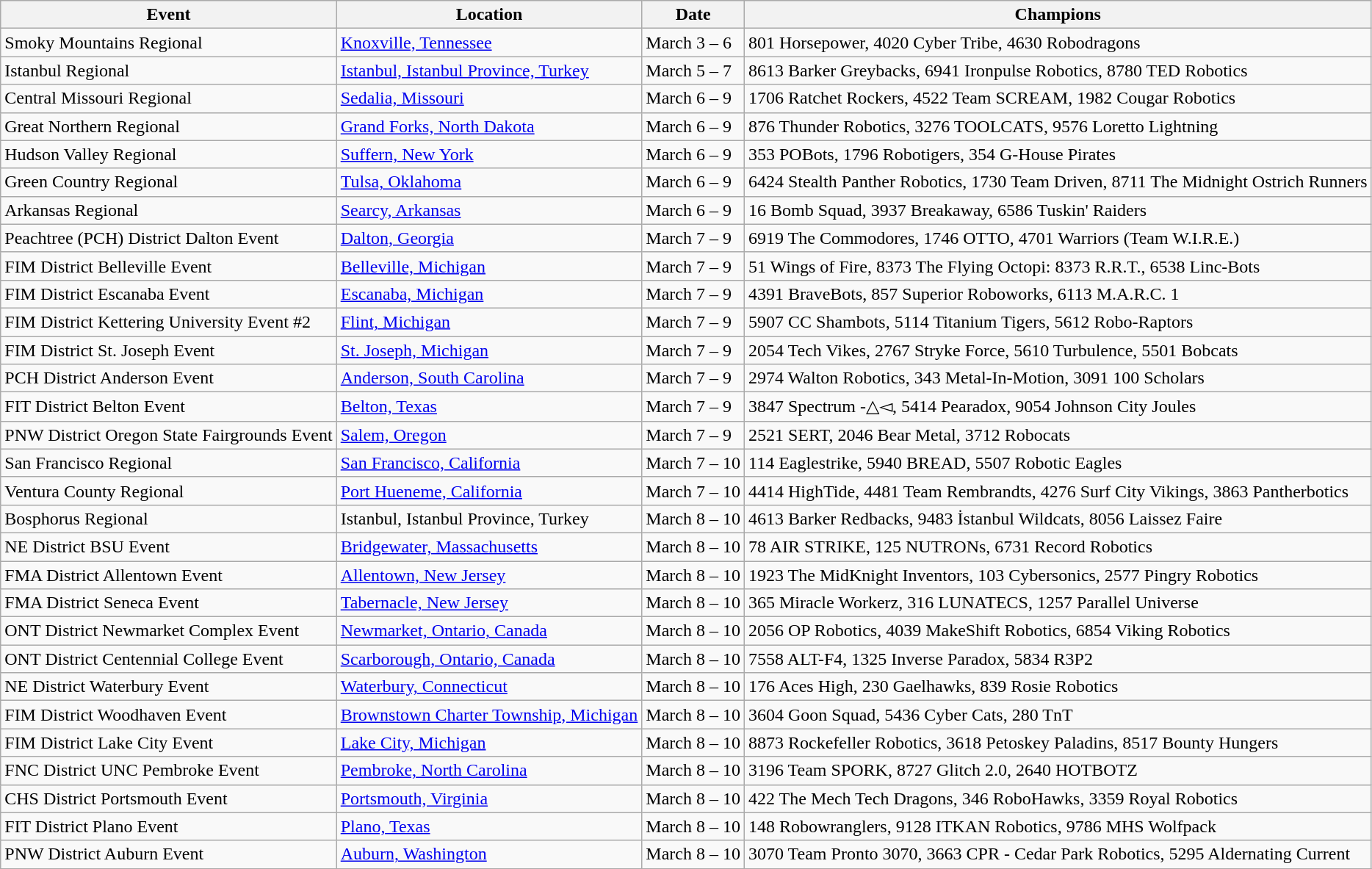<table class="wikitable">
<tr>
<th>Event</th>
<th>Location</th>
<th>Date</th>
<th>Champions</th>
</tr>
<tr>
<td>Smoky Mountains Regional</td>
<td><a href='#'>Knoxville, Tennessee</a></td>
<td>March 3 – 6</td>
<td>801 Horsepower, 4020 Cyber Tribe, 4630 Robodragons</td>
</tr>
<tr>
<td>Istanbul Regional</td>
<td><a href='#'>Istanbul, Istanbul Province, Turkey</a></td>
<td>March 5 – 7</td>
<td>8613 Barker Greybacks, 6941 Ironpulse Robotics, 8780 TED Robotics</td>
</tr>
<tr>
<td>Central Missouri Regional</td>
<td><a href='#'>Sedalia, Missouri</a></td>
<td>March 6 – 9</td>
<td>1706 Ratchet Rockers, 4522 Team SCREAM, 1982 Cougar Robotics</td>
</tr>
<tr>
<td>Great Northern Regional</td>
<td><a href='#'>Grand Forks, North Dakota</a></td>
<td>March 6 – 9</td>
<td>876 Thunder Robotics, 3276 TOOLCATS, 9576 Loretto Lightning</td>
</tr>
<tr>
<td>Hudson Valley Regional</td>
<td><a href='#'>Suffern, New York</a></td>
<td>March 6 – 9</td>
<td>353 POBots, 1796 Robotigers, 354 G-House Pirates</td>
</tr>
<tr>
<td>Green Country Regional</td>
<td><a href='#'>Tulsa, Oklahoma</a></td>
<td>March 6 – 9</td>
<td>6424 Stealth Panther Robotics, 1730 Team Driven, 8711 The Midnight Ostrich Runners</td>
</tr>
<tr>
<td>Arkansas Regional</td>
<td><a href='#'>Searcy, Arkansas</a></td>
<td>March 6 – 9</td>
<td>16 Bomb Squad, 3937 Breakaway, 6586 Tuskin' Raiders</td>
</tr>
<tr>
<td>Peachtree (PCH) District Dalton Event</td>
<td><a href='#'>Dalton, Georgia</a></td>
<td>March 7 – 9</td>
<td>6919 The Commodores, 1746 OTTO, 4701 Warriors (Team W.I.R.E.)</td>
</tr>
<tr>
<td>FIM District Belleville Event</td>
<td><a href='#'>Belleville, Michigan</a></td>
<td>March 7 – 9</td>
<td>51 Wings of Fire, 8373 The Flying Octopi: 8373 R.R.T., 6538 Linc-Bots</td>
</tr>
<tr>
<td>FIM District Escanaba Event</td>
<td><a href='#'>Escanaba, Michigan</a></td>
<td>March 7 – 9</td>
<td>4391 BraveBots, 857 Superior Roboworks, 6113 M.A.R.C. 1</td>
</tr>
<tr>
<td>FIM District Kettering University Event #2</td>
<td><a href='#'>Flint, Michigan</a></td>
<td>March 7 – 9</td>
<td>5907 CC Shambots, 5114 Titanium Tigers, 5612 Robo-Raptors</td>
</tr>
<tr>
<td>FIM District St. Joseph Event</td>
<td><a href='#'>St. Joseph, Michigan</a></td>
<td>March 7 – 9</td>
<td>2054 Tech Vikes, 2767 Stryke Force, 5610 Turbulence, 5501 Bobcats</td>
</tr>
<tr>
<td>PCH District Anderson Event</td>
<td><a href='#'>Anderson, South Carolina</a></td>
<td>March 7 – 9</td>
<td>2974 Walton Robotics, 343 Metal-In-Motion, 3091 100 Scholars</td>
</tr>
<tr>
<td>FIT District Belton Event</td>
<td><a href='#'>Belton, Texas</a></td>
<td>March 7 – 9</td>
<td>3847 Spectrum -△◅, 5414 Pearadox, 9054 Johnson City Joules</td>
</tr>
<tr>
<td>PNW District Oregon State Fairgrounds Event</td>
<td><a href='#'>Salem, Oregon</a></td>
<td>March 7 – 9</td>
<td>2521 SERT, 2046 Bear Metal, 3712 Robocats</td>
</tr>
<tr>
<td>San Francisco Regional</td>
<td><a href='#'>San Francisco, California</a></td>
<td>March 7 – 10</td>
<td>114 Eaglestrike, 5940 BREAD, 5507 Robotic Eagles</td>
</tr>
<tr>
<td>Ventura County Regional</td>
<td><a href='#'>Port Hueneme, California</a></td>
<td>March 7 – 10</td>
<td>4414 HighTide, 4481 Team Rembrandts, 4276 Surf City Vikings, 3863 Pantherbotics</td>
</tr>
<tr>
<td>Bosphorus Regional</td>
<td>Istanbul, Istanbul Province, Turkey</td>
<td>March 8 – 10</td>
<td>4613 Barker Redbacks, 9483 İstanbul Wildcats, 8056 Laissez Faire</td>
</tr>
<tr>
<td>NE District BSU Event</td>
<td><a href='#'>Bridgewater, Massachusetts</a></td>
<td>March 8 – 10</td>
<td>78 AIR STRIKE, 125 NUTRONs, 6731 Record Robotics</td>
</tr>
<tr>
<td>FMA District Allentown Event</td>
<td><a href='#'>Allentown, New Jersey</a></td>
<td>March 8 – 10</td>
<td>1923 The MidKnight Inventors, 103 Cybersonics, 2577 Pingry Robotics</td>
</tr>
<tr>
<td>FMA District Seneca Event</td>
<td><a href='#'>Tabernacle, New Jersey</a></td>
<td>March 8 – 10</td>
<td>365 Miracle Workerz, 316 LUNATECS, 1257 Parallel Universe</td>
</tr>
<tr>
<td>ONT District Newmarket Complex Event</td>
<td><a href='#'>Newmarket, Ontario, Canada</a></td>
<td>March 8 – 10</td>
<td>2056 OP Robotics, 4039 MakeShift Robotics, 6854 Viking Robotics</td>
</tr>
<tr>
<td>ONT District Centennial College Event</td>
<td><a href='#'>Scarborough, Ontario, Canada</a></td>
<td>March 8 – 10</td>
<td>7558 ALT-F4, 1325 Inverse Paradox, 5834 R3P2</td>
</tr>
<tr>
<td>NE District Waterbury Event</td>
<td><a href='#'>Waterbury, Connecticut</a></td>
<td>March 8 – 10</td>
<td>176 Aces High, 230 Gaelhawks, 839 Rosie Robotics</td>
</tr>
<tr>
<td>FIM District Woodhaven Event</td>
<td><a href='#'>Brownstown Charter Township, Michigan</a></td>
<td>March 8 – 10</td>
<td>3604 Goon Squad, 5436 Cyber Cats, 280 TnT</td>
</tr>
<tr>
<td>FIM District Lake City Event</td>
<td><a href='#'>Lake City, Michigan</a></td>
<td>March 8 – 10</td>
<td>8873 Rockefeller Robotics, 3618 Petoskey Paladins, 8517 Bounty Hungers</td>
</tr>
<tr>
<td>FNC District UNC Pembroke Event</td>
<td><a href='#'>Pembroke, North Carolina</a></td>
<td>March 8 – 10</td>
<td>3196 Team SPORK, 8727 Glitch 2.0, 2640 HOTBOTZ</td>
</tr>
<tr>
<td>CHS District Portsmouth Event</td>
<td><a href='#'>Portsmouth, Virginia</a></td>
<td>March 8 – 10</td>
<td>422 The Mech Tech Dragons, 346 RoboHawks, 3359 Royal Robotics</td>
</tr>
<tr>
<td>FIT District Plano Event</td>
<td><a href='#'>Plano, Texas</a></td>
<td>March 8 – 10</td>
<td>148 Robowranglers, 9128 ITKAN Robotics, 9786 MHS Wolfpack</td>
</tr>
<tr>
<td>PNW District Auburn Event</td>
<td><a href='#'>Auburn, Washington</a></td>
<td>March 8 – 10</td>
<td>3070 Team Pronto 3070, 3663 CPR - Cedar Park Robotics, 5295 Aldernating Current</td>
</tr>
<tr>
</tr>
</table>
